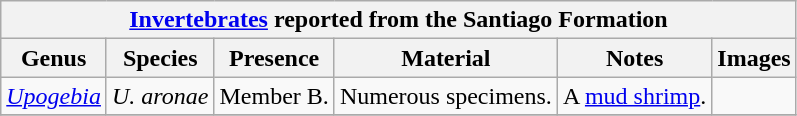<table class="wikitable" align="center">
<tr>
<th colspan="6" align="center"><strong><a href='#'>Invertebrates</a> reported from the Santiago Formation</strong></th>
</tr>
<tr>
<th>Genus</th>
<th>Species</th>
<th>Presence</th>
<th><strong>Material</strong></th>
<th>Notes</th>
<th>Images</th>
</tr>
<tr>
<td><em><a href='#'>Upogebia</a></em></td>
<td><em>U. aronae</em></td>
<td>Member B.</td>
<td>Numerous specimens.</td>
<td>A <a href='#'>mud shrimp</a>.</td>
<td></td>
</tr>
<tr>
</tr>
</table>
